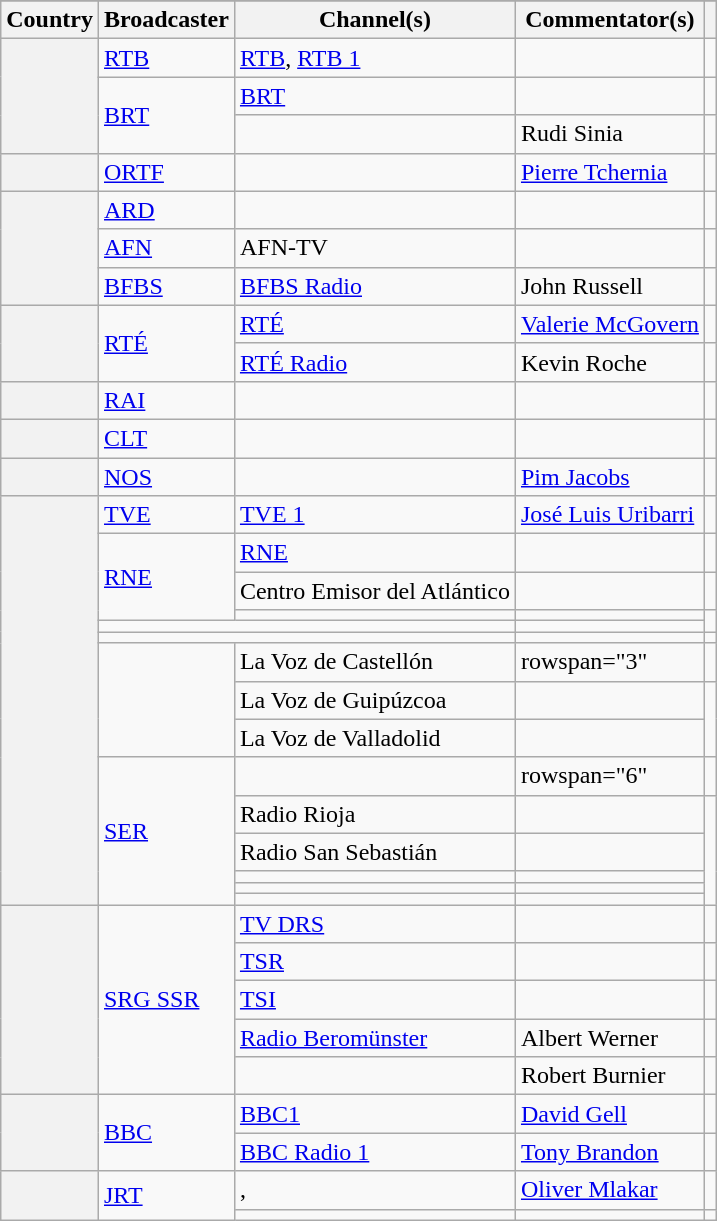<table class="wikitable plainrowheaders">
<tr>
</tr>
<tr>
<th scope="col">Country</th>
<th scope="col">Broadcaster</th>
<th scope="col">Channel(s)</th>
<th scope="col">Commentator(s)</th>
<th scope="col"></th>
</tr>
<tr>
<th scope="rowgroup" rowspan="3"></th>
<td><a href='#'>RTB</a></td>
<td><a href='#'>RTB</a>, <a href='#'>RTB 1</a></td>
<td></td>
<td style="text-align:center"></td>
</tr>
<tr>
<td rowspan="2"><a href='#'>BRT</a></td>
<td><a href='#'>BRT</a></td>
<td></td>
<td style="text-align:center"></td>
</tr>
<tr>
<td></td>
<td>Rudi Sinia</td>
<td style="text-align:center"></td>
</tr>
<tr>
<th scope="row"></th>
<td><a href='#'>ORTF</a></td>
<td></td>
<td><a href='#'>Pierre Tchernia</a></td>
<td style="text-align:center"></td>
</tr>
<tr>
<th scope="rowgroup" rowspan="3"></th>
<td><a href='#'>ARD</a></td>
<td></td>
<td></td>
<td style="text-align:center"></td>
</tr>
<tr>
<td><a href='#'>AFN</a></td>
<td>AFN-TV</td>
<td></td>
<td style="text-align:center"></td>
</tr>
<tr>
<td><a href='#'>BFBS</a></td>
<td><a href='#'>BFBS Radio</a></td>
<td>John Russell</td>
<td style="text-align:center"></td>
</tr>
<tr>
<th scope="rowgroup" rowspan="2"></th>
<td rowspan="2"><a href='#'>RTÉ</a></td>
<td><a href='#'>RTÉ</a></td>
<td><a href='#'>Valerie McGovern</a></td>
<td style="text-align:center"></td>
</tr>
<tr>
<td><a href='#'>RTÉ Radio</a></td>
<td>Kevin Roche</td>
<td style="text-align:center"></td>
</tr>
<tr>
<th scope="row"></th>
<td><a href='#'>RAI</a></td>
<td></td>
<td></td>
<td style="text-align:center"></td>
</tr>
<tr>
<th scope="row"></th>
<td><a href='#'>CLT</a></td>
<td></td>
<td></td>
<td style="text-align:center"></td>
</tr>
<tr>
<th scope="row"></th>
<td><a href='#'>NOS</a></td>
<td></td>
<td><a href='#'>Pim Jacobs</a></td>
<td style="text-align:center"></td>
</tr>
<tr>
<th scope="rowgroup" rowspan="15"></th>
<td><a href='#'>TVE</a></td>
<td><a href='#'>TVE 1</a></td>
<td><a href='#'>José Luis Uribarri</a></td>
<td style="text-align:center"></td>
</tr>
<tr>
<td rowspan="3"><a href='#'>RNE</a></td>
<td><a href='#'>RNE</a></td>
<td></td>
<td style="text-align:center"></td>
</tr>
<tr>
<td>Centro Emisor del Atlántico</td>
<td></td>
<td style="text-align:center"></td>
</tr>
<tr>
<td></td>
<td></td>
<td style="text-align:center" rowspan="2"></td>
</tr>
<tr>
<td colspan="2"></td>
<td></td>
</tr>
<tr>
<td colspan="2"></td>
<td></td>
<td style="text-align:center"></td>
</tr>
<tr>
<td rowspan="3"></td>
<td>La Voz de Castellón</td>
<td>rowspan="3" </td>
<td style="text-align:center"></td>
</tr>
<tr>
<td>La Voz de Guipúzcoa</td>
<td style="text-align:center"></td>
</tr>
<tr>
<td>La Voz de Valladolid</td>
<td style="text-align:center"></td>
</tr>
<tr>
<td rowspan="6"><a href='#'>SER</a></td>
<td></td>
<td>rowspan="6" </td>
<td style="text-align:center"></td>
</tr>
<tr>
<td>Radio Rioja</td>
<td style="text-align:center"></td>
</tr>
<tr>
<td>Radio San Sebastián</td>
<td style="text-align:center"></td>
</tr>
<tr>
<td></td>
<td style="text-align:center"></td>
</tr>
<tr>
<td></td>
<td style="text-align:center"></td>
</tr>
<tr>
<td></td>
<td style="text-align:center"></td>
</tr>
<tr>
<th scope="rowgroup" rowspan="5"></th>
<td rowspan="5"><a href='#'>SRG SSR</a></td>
<td><a href='#'>TV DRS</a></td>
<td></td>
<td style="text-align:center"></td>
</tr>
<tr>
<td><a href='#'>TSR</a></td>
<td></td>
<td style="text-align:center"></td>
</tr>
<tr>
<td><a href='#'>TSI</a></td>
<td></td>
<td style="text-align:center"></td>
</tr>
<tr>
<td><a href='#'>Radio Beromünster</a></td>
<td>Albert Werner</td>
<td style="text-align:center"></td>
</tr>
<tr>
<td></td>
<td>Robert Burnier</td>
<td style="text-align:center"></td>
</tr>
<tr>
<th scope="rowgroup" rowspan="2"></th>
<td rowspan="2"><a href='#'>BBC</a></td>
<td><a href='#'>BBC1</a></td>
<td><a href='#'>David Gell</a></td>
<td style="text-align:center"></td>
</tr>
<tr>
<td><a href='#'>BBC Radio 1</a></td>
<td><a href='#'>Tony Brandon</a></td>
<td style="text-align:center"></td>
</tr>
<tr>
<th scope="rowgroup" rowspan="2"></th>
<td rowspan="2"><a href='#'>JRT</a></td>
<td>, </td>
<td><a href='#'>Oliver Mlakar</a></td>
<td style="text-align:center"></td>
</tr>
<tr>
<td></td>
<td></td>
<td style="text-align:center"></td>
</tr>
</table>
